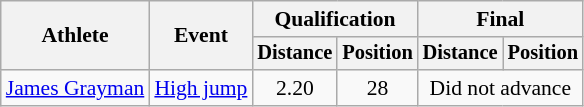<table class=wikitable style="font-size:90%">
<tr>
<th rowspan="2">Athlete</th>
<th rowspan="2">Event</th>
<th colspan="2">Qualification</th>
<th colspan="2">Final</th>
</tr>
<tr style="font-size:95%">
<th>Distance</th>
<th>Position</th>
<th>Distance</th>
<th>Position</th>
</tr>
<tr align=center>
<td align=left><a href='#'>James Grayman</a></td>
<td align=left><a href='#'>High jump</a></td>
<td>2.20</td>
<td>28</td>
<td colspan=2>Did not advance</td>
</tr>
</table>
